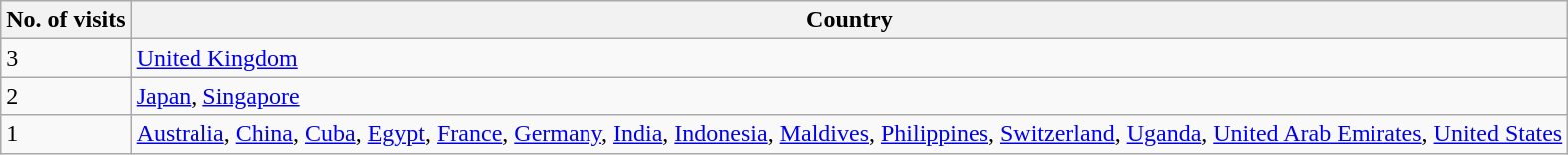<table class=wikitable>
<tr>
<th>No. of visits</th>
<th>Country</th>
</tr>
<tr>
<td>3</td>
<td><a href='#'>United Kingdom</a></td>
</tr>
<tr>
<td>2</td>
<td><a href='#'>Japan</a>, <a href='#'>Singapore</a></td>
</tr>
<tr>
<td>1</td>
<td><a href='#'>Australia</a>, <a href='#'>China</a>, <a href='#'>Cuba</a>, <a href='#'>Egypt</a>, <a href='#'>France</a>, <a href='#'>Germany</a>, <a href='#'>India</a>, <a href='#'>Indonesia</a>, <a href='#'>Maldives</a>, <a href='#'>Philippines</a>, <a href='#'>Switzerland</a>, <a href='#'>Uganda</a>, <a href='#'>United Arab Emirates</a>, <a href='#'>United States</a></td>
</tr>
</table>
